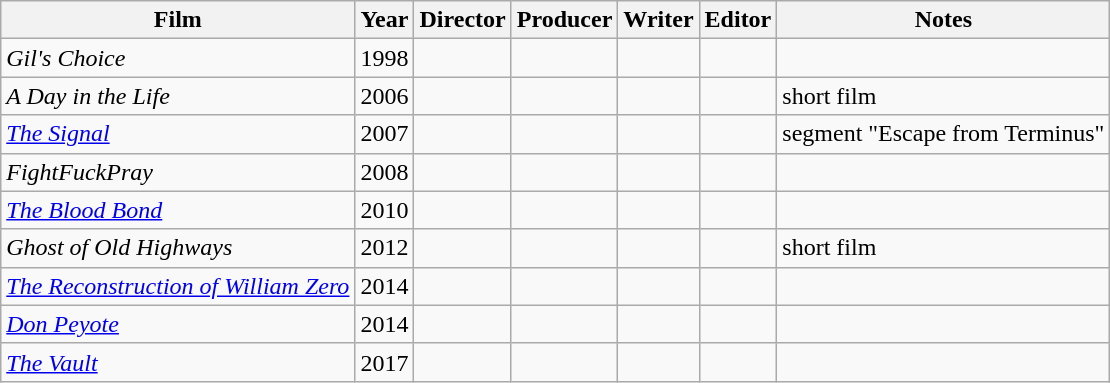<table class="wikitable">
<tr>
<th>Film</th>
<th>Year</th>
<th>Director</th>
<th>Producer</th>
<th>Writer</th>
<th>Editor</th>
<th>Notes</th>
</tr>
<tr>
<td><em>Gil's Choice</em></td>
<td>1998</td>
<td></td>
<td></td>
<td></td>
<td></td>
<td></td>
</tr>
<tr>
<td><em>A Day in the Life</em></td>
<td>2006</td>
<td></td>
<td></td>
<td></td>
<td></td>
<td>short film</td>
</tr>
<tr>
<td><em><a href='#'>The Signal</a></em></td>
<td>2007</td>
<td></td>
<td></td>
<td></td>
<td></td>
<td>segment "Escape from Terminus"</td>
</tr>
<tr>
<td><em>FightFuckPray</em></td>
<td>2008</td>
<td></td>
<td></td>
<td></td>
<td></td>
<td></td>
</tr>
<tr>
<td><em><a href='#'>The Blood Bond</a></em></td>
<td>2010</td>
<td></td>
<td></td>
<td></td>
<td></td>
<td></td>
</tr>
<tr>
<td><em>Ghost of Old Highways</em></td>
<td>2012</td>
<td></td>
<td></td>
<td></td>
<td></td>
<td>short film</td>
</tr>
<tr>
<td><em><a href='#'>The Reconstruction of William Zero</a></em></td>
<td>2014</td>
<td></td>
<td></td>
<td></td>
<td></td>
<td></td>
</tr>
<tr>
<td><em><a href='#'>Don Peyote</a></em></td>
<td>2014</td>
<td></td>
<td></td>
<td></td>
<td></td>
<td></td>
</tr>
<tr>
<td><em><a href='#'>The Vault</a></em></td>
<td>2017</td>
<td></td>
<td></td>
<td></td>
<td></td>
<td></td>
</tr>
</table>
